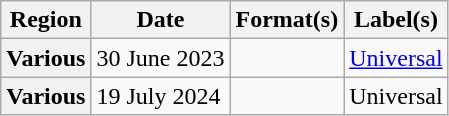<table class="wikitable plainrowheaders">
<tr>
<th scope="col">Region</th>
<th scope="col">Date</th>
<th scope="col">Format(s)</th>
<th scope="col">Label(s)</th>
</tr>
<tr>
<th scope="row">Various</th>
<td>30 June 2023</td>
<td></td>
<td><a href='#'>Universal</a></td>
</tr>
<tr>
<th scope="row">Various</th>
<td>19 July 2024</td>
<td></td>
<td>Universal</td>
</tr>
</table>
